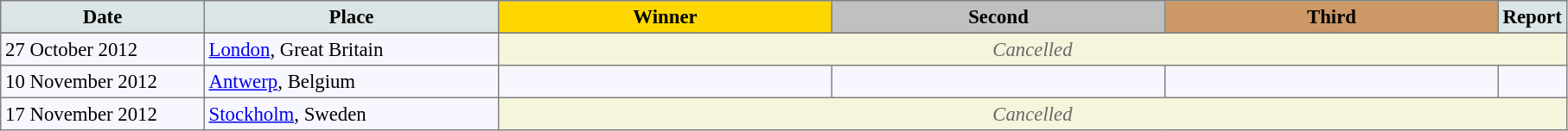<table bgcolor="#f7f8ff" cellpadding="3" cellspacing="0" border="1" style="font-size: 95%; border: gray solid 1px; border-collapse: collapse;">
<tr bgcolor="#CCCCCC">
<td align="center" bgcolor="#DCE5E5" width="150"><strong>Date</strong></td>
<td align="center" bgcolor="#DCE5E5" width="220"><strong>Place</strong></td>
<td align="center" bgcolor="gold" width="250"><strong>Winner</strong></td>
<td align="center" bgcolor="silver" width="250"><strong>Second</strong></td>
<td align="center" bgcolor="CC9966" width="250"><strong>Third</strong></td>
<td align="center" bgcolor="#DCE5E5"><strong>Report</strong></td>
</tr>
<tr align="left">
</tr>
<tr>
<td>27 October 2012</td>
<td> <a href='#'>London</a>, Great Britain</td>
<td colspan=4 align=center bgcolor="F5F5DC" style=color:#696969><em>Cancelled</em></td>
</tr>
<tr>
<td>10 November 2012</td>
<td> <a href='#'>Antwerp</a>, Belgium</td>
<td></td>
<td></td>
<td></td>
<td></td>
</tr>
<tr>
<td>17 November 2012</td>
<td> <a href='#'>Stockholm</a>, Sweden</td>
<td colspan=4 align=center bgcolor="F5F5DC" style=color:#696969><em>Cancelled</em></td>
</tr>
</table>
